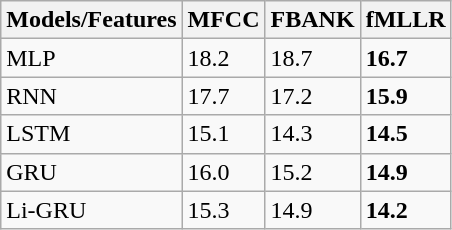<table class="wikitable">
<tr>
<th>Models/Features</th>
<th><strong>MFCC</strong></th>
<th>FBANK</th>
<th>fMLLR</th>
</tr>
<tr>
<td>MLP</td>
<td>18.2</td>
<td>18.7</td>
<td><strong>16.7</strong></td>
</tr>
<tr>
<td>RNN</td>
<td>17.7</td>
<td>17.2</td>
<td><strong>15.9</strong></td>
</tr>
<tr>
<td>LSTM</td>
<td>15.1</td>
<td>14.3</td>
<td><strong>14.5</strong></td>
</tr>
<tr>
<td>GRU</td>
<td>16.0</td>
<td>15.2</td>
<td><strong>14.9</strong></td>
</tr>
<tr>
<td>Li-GRU</td>
<td>15.3</td>
<td>14.9</td>
<td><strong>14.2</strong></td>
</tr>
</table>
